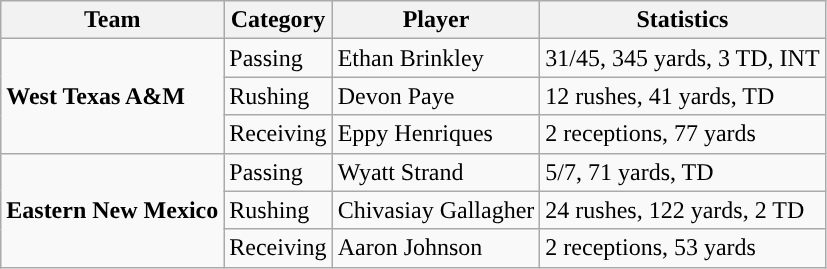<table class="wikitable" style="float: left;">
<tr>
<th>Team</th>
<th>Category</th>
<th>Player</th>
<th>Statistics</th>
</tr>
<tr>
<td rowspan=3><strong>West Texas A&M</strong></td>
<td>Passing</td>
<td>Ethan Brinkley</td>
<td>31/45, 345 yards, 3 TD, INT</td>
</tr>
<tr>
<td>Rushing</td>
<td>Devon Paye</td>
<td>12 rushes, 41 yards, TD</td>
</tr>
<tr>
<td>Receiving</td>
<td>Eppy Henriques</td>
<td>2 receptions, 77 yards</td>
</tr>
<tr>
<td rowspan=3><strong>Eastern New Mexico</strong></td>
<td>Passing</td>
<td>Wyatt Strand</td>
<td>5/7, 71 yards, TD</td>
</tr>
<tr>
<td>Rushing</td>
<td>Chivasiay Gallagher</td>
<td>24 rushes, 122 yards, 2 TD</td>
</tr>
<tr>
<td>Receiving</td>
<td>Aaron Johnson</td>
<td>2 receptions, 53 yards</td>
</tr>
</table>
